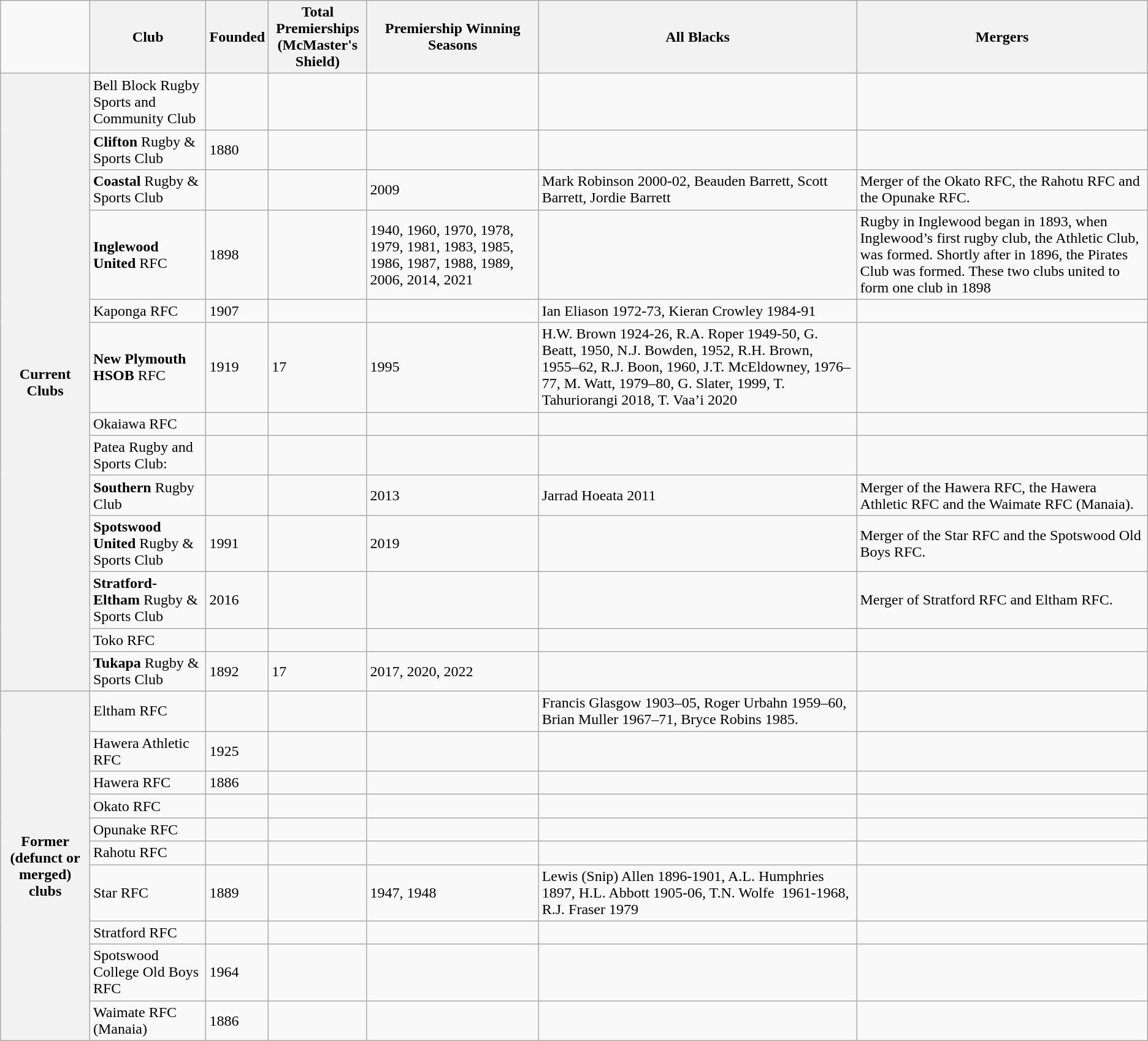<table class="wikitable">
<tr>
<td></td>
<th>Club</th>
<th>Founded</th>
<th>Total Premierships<br>(McMaster's Shield)</th>
<th>Premiership Winning Seasons</th>
<th>All Blacks</th>
<th>Mergers</th>
</tr>
<tr>
<th rowspan="13">Current Clubs</th>
<td>Bell Block Rugby Sports and  Community Club</td>
<td></td>
<td></td>
<td></td>
<td></td>
<td></td>
</tr>
<tr>
<td><strong>Clifton</strong> Rugby & Sports Club</td>
<td>1880</td>
<td></td>
<td></td>
<td></td>
<td></td>
</tr>
<tr>
<td><strong>Coastal</strong> Rugby & Sports Club</td>
<td></td>
<td></td>
<td>2009</td>
<td>Mark Robinson 2000-02, Beauden  Barrett, Scott Barrett, Jordie Barrett</td>
<td>Merger of the Okato RFC, the  Rahotu RFC and the Opunake RFC.</td>
</tr>
<tr>
<td><strong>Inglewood United</strong> RFC</td>
<td>1898</td>
<td></td>
<td>1940, 1960, 1970, 1978, 1979,  1981, 1983, 1985, 1986, 1987, 1988, 1989, 2006, 2014, 2021</td>
<td></td>
<td>Rugby in Inglewood began in 1893, when Inglewood’s first rugby club, the Athletic Club, was formed. Shortly after in 1896, the Pirates Club was formed. These two clubs united to form one club in 1898</td>
</tr>
<tr>
<td>Kaponga RFC</td>
<td>1907</td>
<td></td>
<td></td>
<td>Ian Eliason 1972-73, Kieran  Crowley 1984-91</td>
<td></td>
</tr>
<tr>
<td><strong>New Plymouth HSOB</strong> RFC</td>
<td>1919</td>
<td>17</td>
<td>1995</td>
<td>H.W. Brown 1924-26, R.A. Roper 1949-50, G. Beatt, 1950, N.J. Bowden, 1952, R.H. Brown, 1955–62, R.J. Boon, 1960, J.T. McEldowney, 1976–77, M. Watt, 1979–80, G. Slater, 1999, T. Tahuriorangi 2018, T. Vaa’i 2020</td>
<td></td>
</tr>
<tr>
<td>Okaiawa RFC</td>
<td></td>
<td></td>
<td></td>
<td></td>
<td></td>
</tr>
<tr>
<td>Patea Rugby and Sports Club:</td>
<td></td>
<td></td>
<td></td>
<td></td>
<td></td>
</tr>
<tr>
<td><strong>Southern</strong> Rugby Club</td>
<td></td>
<td></td>
<td>2013</td>
<td>Jarrad Hoeata 2011</td>
<td>Merger of the Hawera RFC, the Hawera Athletic RFC and the Waimate RFC (Manaia).</td>
</tr>
<tr>
<td><strong>Spotswood United</strong> Rugby & Sports Club</td>
<td>1991</td>
<td></td>
<td>2019</td>
<td></td>
<td>Merger of the Star RFC and the Spotswood Old Boys RFC.</td>
</tr>
<tr>
<td><strong>Stratford-Eltham</strong> Rugby & Sports Club</td>
<td>2016</td>
<td></td>
<td></td>
<td></td>
<td>Merger of Stratford RFC and Eltham RFC.</td>
</tr>
<tr>
<td>Toko RFC</td>
<td></td>
<td></td>
<td></td>
<td></td>
<td></td>
</tr>
<tr>
<td><strong>Tukapa</strong> Rugby & Sports Club</td>
<td>1892</td>
<td>17</td>
<td>2017, 2020, 2022</td>
<td></td>
<td></td>
</tr>
<tr>
<th rowspan="10">Former (defunct or merged) clubs</th>
<td>Eltham RFC</td>
<td></td>
<td></td>
<td></td>
<td>Francis Glasgow 1903–05, Roger Urbahn 1959–60, Brian Muller 1967–71, Bryce Robins 1985.</td>
<td></td>
</tr>
<tr>
<td>Hawera Athletic RFC</td>
<td>1925</td>
<td></td>
<td></td>
<td></td>
<td></td>
</tr>
<tr>
<td>Hawera RFC</td>
<td>1886</td>
<td></td>
<td></td>
<td></td>
<td></td>
</tr>
<tr>
<td>Okato RFC</td>
<td></td>
<td></td>
<td></td>
<td></td>
<td></td>
</tr>
<tr>
<td>Opunake RFC</td>
<td></td>
<td></td>
<td></td>
<td></td>
<td></td>
</tr>
<tr>
<td>Rahotu  RFC</td>
<td></td>
<td></td>
<td></td>
<td></td>
<td></td>
</tr>
<tr>
<td>Star RFC</td>
<td>1889</td>
<td></td>
<td>1947, 1948</td>
<td>Lewis (Snip) Allen 1896-1901,  A.L. Humphries 1897, H.L. Abbott 1905-06, T.N. Wolfe  1961-1968, R.J.  Fraser 1979</td>
<td></td>
</tr>
<tr>
<td>Stratford RFC</td>
<td></td>
<td></td>
<td></td>
<td></td>
<td></td>
</tr>
<tr>
<td>Spotswood College Old Boys RFC</td>
<td>1964</td>
<td></td>
<td></td>
<td></td>
<td></td>
</tr>
<tr>
<td>Waimate  RFC (Manaia)</td>
<td>1886</td>
<td></td>
<td></td>
<td></td>
<td></td>
</tr>
</table>
